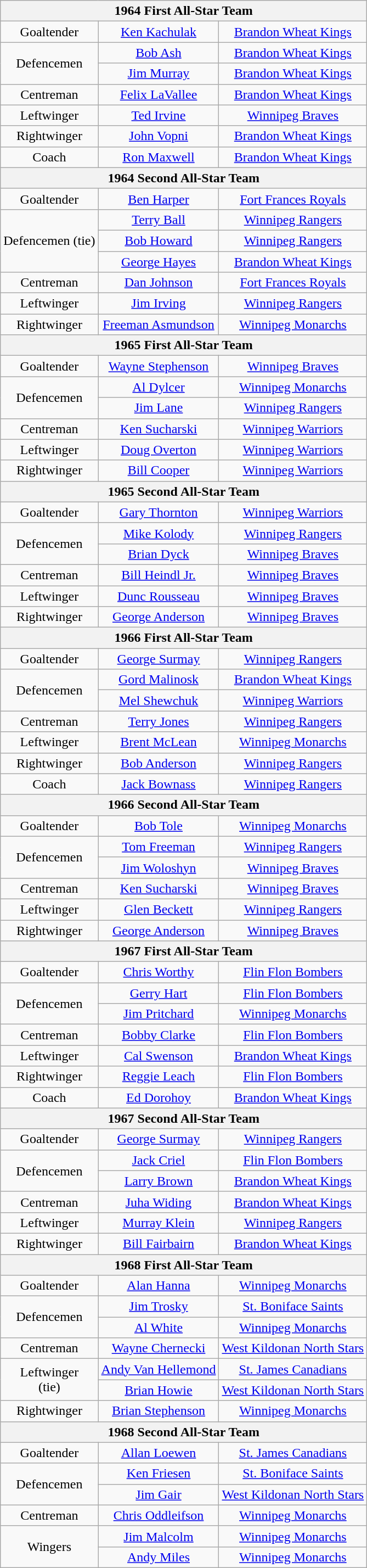<table class="wikitable" style="text-align:center">
<tr>
<th colspan="6">1964 First All-Star Team</th>
</tr>
<tr>
<td>Goaltender</td>
<td><a href='#'>Ken Kachulak</a></td>
<td><a href='#'>Brandon Wheat Kings</a></td>
</tr>
<tr>
<td rowspan="2">Defencemen</td>
<td><a href='#'>Bob Ash</a></td>
<td><a href='#'>Brandon Wheat Kings</a></td>
</tr>
<tr>
<td><a href='#'>Jim Murray</a></td>
<td><a href='#'>Brandon Wheat Kings</a></td>
</tr>
<tr>
<td>Centreman</td>
<td><a href='#'>Felix LaVallee</a></td>
<td><a href='#'>Brandon Wheat Kings</a></td>
</tr>
<tr>
<td>Leftwinger</td>
<td><a href='#'>Ted Irvine</a></td>
<td><a href='#'>Winnipeg Braves</a></td>
</tr>
<tr>
<td>Rightwinger</td>
<td><a href='#'>John Vopni</a></td>
<td><a href='#'>Brandon Wheat Kings</a></td>
</tr>
<tr>
<td>Coach</td>
<td><a href='#'>Ron Maxwell</a></td>
<td><a href='#'>Brandon Wheat Kings</a></td>
</tr>
<tr>
<th colspan="6">1964 Second All-Star Team</th>
</tr>
<tr>
<td>Goaltender</td>
<td><a href='#'>Ben Harper</a></td>
<td><a href='#'>Fort Frances Royals</a></td>
</tr>
<tr>
<td rowspan="3">Defencemen (tie)</td>
<td><a href='#'>Terry Ball</a></td>
<td><a href='#'>Winnipeg Rangers</a></td>
</tr>
<tr>
<td><a href='#'>Bob Howard</a></td>
<td><a href='#'>Winnipeg Rangers</a></td>
</tr>
<tr>
<td><a href='#'>George Hayes</a></td>
<td><a href='#'>Brandon Wheat Kings</a></td>
</tr>
<tr>
<td>Centreman</td>
<td><a href='#'>Dan Johnson</a></td>
<td><a href='#'>Fort Frances Royals</a></td>
</tr>
<tr>
<td>Leftwinger</td>
<td><a href='#'>Jim Irving</a></td>
<td><a href='#'>Winnipeg Rangers</a></td>
</tr>
<tr>
<td>Rightwinger</td>
<td><a href='#'>Freeman Asmundson</a></td>
<td><a href='#'>Winnipeg Monarchs</a></td>
</tr>
<tr>
<th colspan="6">1965 First All-Star Team</th>
</tr>
<tr>
<td>Goaltender</td>
<td><a href='#'>Wayne Stephenson</a></td>
<td><a href='#'>Winnipeg Braves</a></td>
</tr>
<tr>
<td rowspan="2">Defencemen</td>
<td><a href='#'>Al Dylcer</a></td>
<td><a href='#'>Winnipeg Monarchs</a></td>
</tr>
<tr>
<td><a href='#'>Jim Lane</a></td>
<td><a href='#'>Winnipeg Rangers</a></td>
</tr>
<tr>
<td>Centreman</td>
<td><a href='#'>Ken Sucharski</a></td>
<td><a href='#'>Winnipeg Warriors</a></td>
</tr>
<tr>
<td>Leftwinger</td>
<td><a href='#'>Doug Overton</a></td>
<td><a href='#'>Winnipeg Warriors</a></td>
</tr>
<tr>
<td>Rightwinger</td>
<td><a href='#'>Bill Cooper</a></td>
<td><a href='#'>Winnipeg Warriors</a></td>
</tr>
<tr>
<th colspan="6">1965 Second All-Star Team</th>
</tr>
<tr>
<td>Goaltender</td>
<td><a href='#'>Gary Thornton</a></td>
<td><a href='#'>Winnipeg Warriors</a></td>
</tr>
<tr>
<td rowspan="2">Defencemen</td>
<td><a href='#'>Mike Kolody</a></td>
<td><a href='#'>Winnipeg Rangers</a></td>
</tr>
<tr>
<td><a href='#'>Brian Dyck</a></td>
<td><a href='#'>Winnipeg Braves</a></td>
</tr>
<tr>
<td>Centreman</td>
<td><a href='#'>Bill Heindl Jr.</a></td>
<td><a href='#'>Winnipeg Braves</a></td>
</tr>
<tr>
<td>Leftwinger</td>
<td><a href='#'>Dunc Rousseau</a></td>
<td><a href='#'>Winnipeg Braves</a></td>
</tr>
<tr>
<td>Rightwinger</td>
<td><a href='#'>George Anderson</a></td>
<td><a href='#'>Winnipeg Braves</a></td>
</tr>
<tr>
<th colspan="6">1966 First All-Star Team</th>
</tr>
<tr>
<td>Goaltender</td>
<td><a href='#'>George Surmay</a></td>
<td><a href='#'>Winnipeg Rangers</a></td>
</tr>
<tr>
<td rowspan="2">Defencemen</td>
<td><a href='#'>Gord Malinosk</a></td>
<td><a href='#'>Brandon Wheat Kings</a></td>
</tr>
<tr>
<td><a href='#'>Mel Shewchuk</a></td>
<td><a href='#'>Winnipeg Warriors</a></td>
</tr>
<tr>
<td>Centreman</td>
<td><a href='#'>Terry Jones</a></td>
<td><a href='#'>Winnipeg Rangers</a></td>
</tr>
<tr>
<td>Leftwinger</td>
<td><a href='#'>Brent McLean</a></td>
<td><a href='#'>Winnipeg Monarchs</a></td>
</tr>
<tr>
<td>Rightwinger</td>
<td><a href='#'>Bob Anderson</a></td>
<td><a href='#'>Winnipeg Rangers</a></td>
</tr>
<tr>
<td>Coach</td>
<td><a href='#'>Jack Bownass</a></td>
<td><a href='#'>Winnipeg Rangers</a></td>
</tr>
<tr>
<th colspan="6">1966 Second All-Star Team</th>
</tr>
<tr>
<td>Goaltender</td>
<td><a href='#'>Bob Tole</a></td>
<td><a href='#'>Winnipeg Monarchs</a></td>
</tr>
<tr>
<td rowspan="2">Defencemen</td>
<td><a href='#'>Tom Freeman</a></td>
<td><a href='#'>Winnipeg Rangers</a></td>
</tr>
<tr>
<td><a href='#'>Jim Woloshyn</a></td>
<td><a href='#'>Winnipeg Braves</a></td>
</tr>
<tr>
<td>Centreman</td>
<td><a href='#'>Ken Sucharski</a></td>
<td><a href='#'>Winnipeg Braves</a></td>
</tr>
<tr>
<td>Leftwinger</td>
<td><a href='#'>Glen Beckett</a></td>
<td><a href='#'>Winnipeg Rangers</a></td>
</tr>
<tr>
<td>Rightwinger</td>
<td><a href='#'>George Anderson</a></td>
<td><a href='#'>Winnipeg Braves</a></td>
</tr>
<tr>
<th colspan="6">1967 First All-Star Team</th>
</tr>
<tr>
<td>Goaltender</td>
<td><a href='#'>Chris Worthy</a></td>
<td><a href='#'>Flin Flon Bombers</a></td>
</tr>
<tr>
<td rowspan="2">Defencemen</td>
<td><a href='#'>Gerry Hart</a></td>
<td><a href='#'>Flin Flon Bombers</a></td>
</tr>
<tr>
<td><a href='#'>Jim Pritchard</a></td>
<td><a href='#'>Winnipeg Monarchs</a></td>
</tr>
<tr>
<td>Centreman</td>
<td><a href='#'>Bobby Clarke</a></td>
<td><a href='#'>Flin Flon Bombers</a></td>
</tr>
<tr>
<td>Leftwinger</td>
<td><a href='#'>Cal Swenson</a></td>
<td><a href='#'>Brandon Wheat Kings</a></td>
</tr>
<tr>
<td>Rightwinger</td>
<td><a href='#'>Reggie Leach</a></td>
<td><a href='#'>Flin Flon Bombers</a></td>
</tr>
<tr>
<td>Coach</td>
<td><a href='#'>Ed Dorohoy</a></td>
<td><a href='#'>Brandon Wheat Kings</a></td>
</tr>
<tr>
<th colspan="6">1967 Second All-Star Team</th>
</tr>
<tr>
<td>Goaltender</td>
<td><a href='#'>George Surmay</a></td>
<td><a href='#'>Winnipeg Rangers</a></td>
</tr>
<tr>
<td rowspan="2">Defencemen</td>
<td><a href='#'>Jack Criel</a></td>
<td><a href='#'>Flin Flon Bombers</a></td>
</tr>
<tr>
<td><a href='#'>Larry Brown</a></td>
<td><a href='#'>Brandon Wheat Kings</a></td>
</tr>
<tr>
<td>Centreman</td>
<td><a href='#'>Juha Widing</a></td>
<td><a href='#'>Brandon Wheat Kings</a></td>
</tr>
<tr>
<td>Leftwinger</td>
<td><a href='#'>Murray Klein</a></td>
<td><a href='#'>Winnipeg Rangers</a></td>
</tr>
<tr>
<td>Rightwinger</td>
<td><a href='#'>Bill Fairbairn</a></td>
<td><a href='#'>Brandon Wheat Kings</a></td>
</tr>
<tr>
<th colspan="6">1968 First All-Star Team</th>
</tr>
<tr>
<td>Goaltender</td>
<td><a href='#'>Alan Hanna</a></td>
<td><a href='#'>Winnipeg Monarchs</a></td>
</tr>
<tr>
<td rowspan="2">Defencemen</td>
<td><a href='#'>Jim Trosky</a></td>
<td><a href='#'>St. Boniface Saints</a></td>
</tr>
<tr>
<td><a href='#'>Al White</a></td>
<td><a href='#'>Winnipeg Monarchs</a></td>
</tr>
<tr>
<td>Centreman</td>
<td><a href='#'>Wayne Chernecki</a></td>
<td><a href='#'>West Kildonan North Stars</a></td>
</tr>
<tr>
<td rowspan="2">Leftwinger<br>(tie)</td>
<td><a href='#'>Andy Van Hellemond</a></td>
<td><a href='#'>St. James Canadians</a></td>
</tr>
<tr>
<td><a href='#'>Brian Howie</a></td>
<td><a href='#'>West Kildonan North Stars</a></td>
</tr>
<tr>
<td>Rightwinger</td>
<td><a href='#'>Brian Stephenson</a></td>
<td><a href='#'>Winnipeg Monarchs</a></td>
</tr>
<tr>
<th colspan="6">1968 Second All-Star Team</th>
</tr>
<tr>
<td>Goaltender</td>
<td><a href='#'>Allan Loewen</a></td>
<td><a href='#'>St. James Canadians</a></td>
</tr>
<tr>
<td rowspan="2">Defencemen</td>
<td><a href='#'>Ken Friesen</a></td>
<td><a href='#'>St. Boniface Saints</a></td>
</tr>
<tr>
<td><a href='#'>Jim Gair</a></td>
<td><a href='#'>West Kildonan North Stars</a></td>
</tr>
<tr>
<td>Centreman</td>
<td><a href='#'>Chris Oddleifson</a></td>
<td><a href='#'>Winnipeg Monarchs</a></td>
</tr>
<tr>
<td rowspan="2">Wingers</td>
<td><a href='#'>Jim Malcolm</a></td>
<td><a href='#'>Winnipeg Monarchs</a></td>
</tr>
<tr>
<td><a href='#'>Andy Miles</a></td>
<td><a href='#'>Winnipeg Monarchs</a></td>
</tr>
</table>
